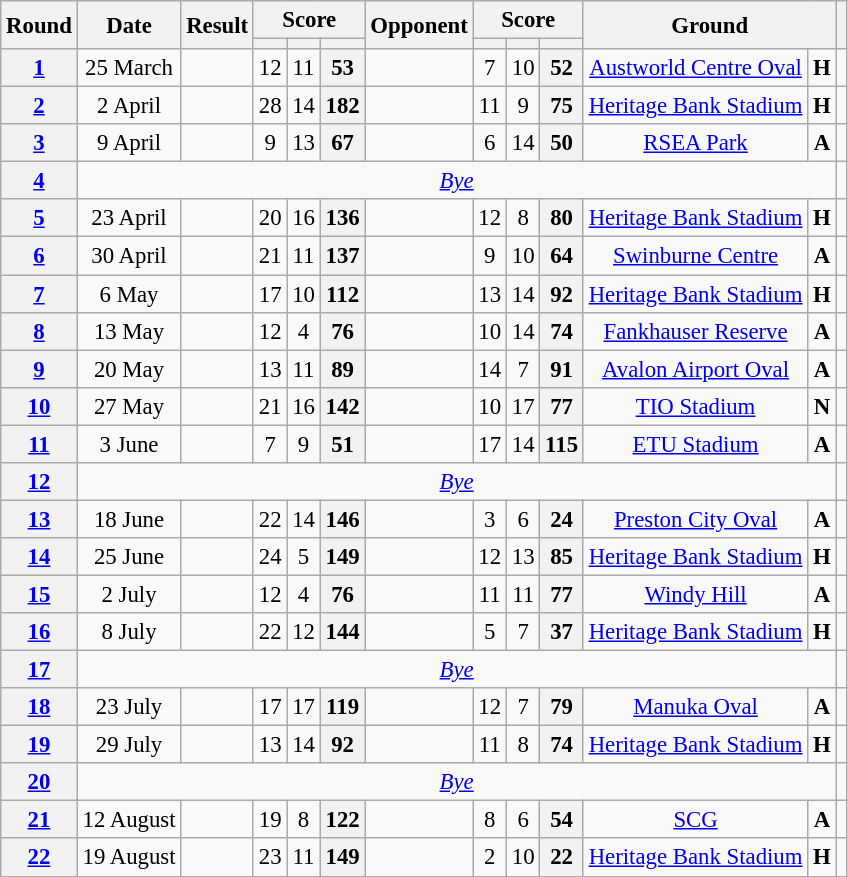<table class="wikitable plainrowheaders" style="font-size:95%; text-align:center;">
<tr>
<th rowspan="2" scope="col">Round</th>
<th rowspan="2" scope="col">Date</th>
<th rowspan="2" scope="col">Result</th>
<th colspan="3" scope="col">Score</th>
<th rowspan="2" scope="col">Opponent</th>
<th colspan="3" scope="col">Score</th>
<th colspan="2" rowspan="2" scope="col">Ground</th>
<th rowspan="2"></th>
</tr>
<tr>
<th scope="col"></th>
<th scope="col"></th>
<th scope="col"></th>
<th scope="col"></th>
<th scope="col"></th>
<th scope="col"></th>
</tr>
<tr>
<th scope="row" style="text-align:center;"><a href='#'><strong>1</strong></a></th>
<td>25 March</td>
<td></td>
<td>12</td>
<td>11</td>
<th>53</th>
<td></td>
<td>7</td>
<td>10</td>
<th>52</th>
<td><a href='#'>Austworld Centre Oval</a></td>
<td><strong>H</strong></td>
<td></td>
</tr>
<tr>
<th><a href='#'>2</a></th>
<td>2 April</td>
<td></td>
<td>28</td>
<td>14</td>
<th>182</th>
<td></td>
<td>11</td>
<td>9</td>
<th>75</th>
<td><a href='#'>Heritage Bank Stadium</a></td>
<td><strong>H</strong></td>
<td></td>
</tr>
<tr>
<th><a href='#'>3</a></th>
<td>9 April</td>
<td></td>
<td>9</td>
<td>13</td>
<th>67</th>
<td></td>
<td>6</td>
<td>14</td>
<th>50</th>
<td><a href='#'>RSEA Park</a></td>
<td><strong>A</strong></td>
<td></td>
</tr>
<tr>
<th><a href='#'>4</a></th>
<td colspan="11"><em><a href='#'>Bye</a></em></td>
<td></td>
</tr>
<tr>
<th><a href='#'>5</a></th>
<td>23 April</td>
<td></td>
<td>20</td>
<td>16</td>
<th>136</th>
<td></td>
<td>12</td>
<td>8</td>
<th>80</th>
<td><a href='#'>Heritage Bank Stadium</a></td>
<td><strong>H</strong></td>
<td></td>
</tr>
<tr>
<th><a href='#'>6</a></th>
<td>30 April</td>
<td></td>
<td>21</td>
<td>11</td>
<th>137</th>
<td></td>
<td>9</td>
<td>10</td>
<th>64</th>
<td><a href='#'>Swinburne Centre</a></td>
<td><strong>A</strong></td>
<td></td>
</tr>
<tr>
<th><a href='#'>7</a></th>
<td>6 May</td>
<td></td>
<td>17</td>
<td>10</td>
<th>112</th>
<td></td>
<td>13</td>
<td>14</td>
<th>92</th>
<td><a href='#'>Heritage Bank Stadium</a></td>
<td><strong>H</strong></td>
<td></td>
</tr>
<tr>
<th><a href='#'>8</a></th>
<td>13 May</td>
<td></td>
<td>12</td>
<td>4</td>
<th>76</th>
<td></td>
<td>10</td>
<td>14</td>
<th>74</th>
<td><a href='#'>Fankhauser Reserve</a></td>
<td><strong>A</strong></td>
<td></td>
</tr>
<tr>
<th><a href='#'>9</a></th>
<td>20 May</td>
<td></td>
<td>13</td>
<td>11</td>
<th>89</th>
<td></td>
<td>14</td>
<td>7</td>
<th>91</th>
<td><a href='#'>Avalon Airport Oval</a></td>
<td><strong>A</strong></td>
<td></td>
</tr>
<tr>
<th><a href='#'>10</a></th>
<td>27 May</td>
<td></td>
<td>21</td>
<td>16</td>
<th>142</th>
<td></td>
<td>10</td>
<td>17</td>
<th>77</th>
<td><a href='#'>TIO Stadium</a></td>
<td><strong>N</strong></td>
<td></td>
</tr>
<tr>
<th><a href='#'>11</a></th>
<td>3 June</td>
<td></td>
<td>7</td>
<td>9</td>
<th>51</th>
<td></td>
<td>17</td>
<td>14</td>
<th>115</th>
<td><a href='#'>ETU Stadium</a></td>
<td><strong>A</strong></td>
<td></td>
</tr>
<tr>
<th><a href='#'>12</a></th>
<td colspan="11"><em><a href='#'>Bye</a></em></td>
<td></td>
</tr>
<tr>
<th><a href='#'>13</a></th>
<td>18 June</td>
<td></td>
<td>22</td>
<td>14</td>
<th>146</th>
<td></td>
<td>3</td>
<td>6</td>
<th>24</th>
<td><a href='#'>Preston City Oval</a></td>
<td><strong>A</strong></td>
<td></td>
</tr>
<tr>
<th><a href='#'>14</a></th>
<td>25 June</td>
<td></td>
<td>24</td>
<td>5</td>
<th>149</th>
<td></td>
<td>12</td>
<td>13</td>
<th>85</th>
<td><a href='#'>Heritage Bank Stadium</a></td>
<td><strong>H</strong></td>
<td></td>
</tr>
<tr>
<th><a href='#'>15</a></th>
<td>2 July</td>
<td></td>
<td>12</td>
<td>4</td>
<th>76</th>
<td></td>
<td>11</td>
<td>11</td>
<th>77</th>
<td><a href='#'>Windy Hill</a></td>
<td><strong>A</strong></td>
<td></td>
</tr>
<tr>
<th><a href='#'>16</a></th>
<td>8 July</td>
<td></td>
<td>22</td>
<td>12</td>
<th>144</th>
<td></td>
<td>5</td>
<td>7</td>
<th>37</th>
<td><a href='#'>Heritage Bank Stadium</a></td>
<td><strong>H</strong></td>
<td></td>
</tr>
<tr>
<th><a href='#'>17</a></th>
<td colspan="11"><em><a href='#'>Bye</a></em></td>
<td></td>
</tr>
<tr>
<th><a href='#'>18</a></th>
<td>23 July</td>
<td></td>
<td>17</td>
<td>17</td>
<th>119</th>
<td></td>
<td>12</td>
<td>7</td>
<th>79</th>
<td><a href='#'>Manuka Oval</a></td>
<td><strong>A</strong></td>
<td></td>
</tr>
<tr>
<th><a href='#'>19</a></th>
<td>29 July</td>
<td></td>
<td>13</td>
<td>14</td>
<th>92</th>
<td></td>
<td>11</td>
<td>8</td>
<th>74</th>
<td><a href='#'>Heritage Bank Stadium</a></td>
<td><strong>H</strong></td>
<td></td>
</tr>
<tr>
<th><a href='#'>20</a></th>
<td colspan="11"><em><a href='#'>Bye</a></em></td>
<td></td>
</tr>
<tr>
<th><a href='#'>21</a></th>
<td>12 August</td>
<td></td>
<td>19</td>
<td>8</td>
<th>122</th>
<td></td>
<td>8</td>
<td>6</td>
<th>54</th>
<td><a href='#'>SCG</a></td>
<td><strong>A</strong></td>
<td></td>
</tr>
<tr>
<th><a href='#'>22</a></th>
<td>19 August</td>
<td></td>
<td>23</td>
<td>11</td>
<th>149</th>
<td></td>
<td>2</td>
<td>10</td>
<th>22</th>
<td><a href='#'>Heritage Bank Stadium</a></td>
<td><strong>H</strong></td>
<td></td>
</tr>
</table>
